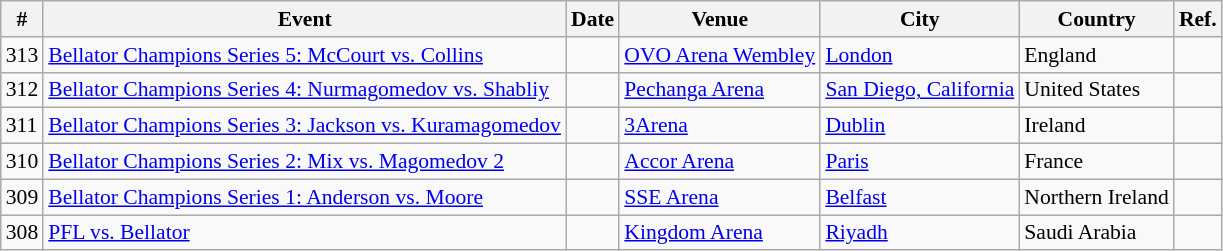<table class="sortable wikitable succession-box" style="font-size:90%;">
<tr>
<th scope="col">#</th>
<th scope="col">Event</th>
<th scope="col">Date</th>
<th scope="col">Venue</th>
<th scope="col">City</th>
<th scope="col">Country</th>
<th scope="col">Ref.</th>
</tr>
<tr>
<td>313</td>
<td><a href='#'>Bellator Champions Series 5: McCourt vs. Collins</a></td>
<td></td>
<td><a href='#'>OVO Arena Wembley</a></td>
<td><a href='#'>London</a></td>
<td>England</td>
<td></td>
</tr>
<tr>
<td>312</td>
<td><a href='#'>Bellator Champions Series 4: Nurmagomedov vs. Shabliy</a></td>
<td></td>
<td><a href='#'>Pechanga Arena</a></td>
<td><a href='#'>San Diego, California</a></td>
<td>United States</td>
<td></td>
</tr>
<tr>
<td>311</td>
<td><a href='#'>Bellator Champions Series 3: Jackson vs. Kuramagomedov</a></td>
<td></td>
<td><a href='#'>3Arena</a></td>
<td><a href='#'>Dublin</a></td>
<td>Ireland</td>
<td></td>
</tr>
<tr>
<td>310</td>
<td><a href='#'>Bellator Champions Series 2: Mix vs. Magomedov 2</a></td>
<td></td>
<td><a href='#'>Accor Arena</a></td>
<td><a href='#'>Paris</a></td>
<td>France</td>
<td></td>
</tr>
<tr>
<td>309</td>
<td><a href='#'>Bellator Champions Series 1: Anderson vs. Moore</a></td>
<td></td>
<td><a href='#'>SSE Arena</a></td>
<td><a href='#'>Belfast</a></td>
<td>Northern Ireland</td>
<td></td>
</tr>
<tr>
<td>308</td>
<td><a href='#'>PFL vs. Bellator</a></td>
<td></td>
<td><a href='#'>Kingdom Arena</a></td>
<td><a href='#'>Riyadh</a></td>
<td>Saudi Arabia</td>
<td></td>
</tr>
</table>
